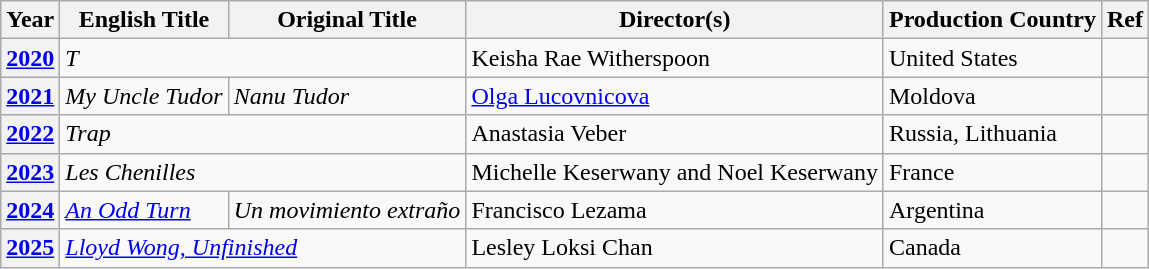<table class="wikitable">
<tr>
<th>Year</th>
<th>English Title</th>
<th>Original Title</th>
<th>Director(s)</th>
<th>Production Country</th>
<th>Ref</th>
</tr>
<tr>
<th><a href='#'>2020</a></th>
<td colspan="2"><em>T</em></td>
<td data-sort-value="Witherspoon">Keisha Rae Witherspoon</td>
<td>United States</td>
<td></td>
</tr>
<tr>
<th><a href='#'>2021</a></th>
<td><em>My Uncle Tudor</em></td>
<td><em>Nanu Tudor</em></td>
<td data-sort-value="Lucovnicova"><a href='#'>Olga Lucovnicova</a></td>
<td>Moldova</td>
<td></td>
</tr>
<tr>
<th><a href='#'>2022</a></th>
<td colspan="2"><em>Trap</em></td>
<td data-sort-value="Veber">Anastasia Veber</td>
<td>Russia, Lithuania</td>
<td></td>
</tr>
<tr>
<th><a href='#'>2023</a></th>
<td colspan="2"><em>Les Chenilles</em></td>
<td>Michelle Keserwany and Noel Keserwany</td>
<td>France</td>
<td></td>
</tr>
<tr>
<th><a href='#'>2024</a></th>
<td><em><a href='#'>An Odd Turn</a></em></td>
<td><em>Un movimiento extraño</em></td>
<td data-sort-value="Lezama">Francisco Lezama</td>
<td>Argentina</td>
<td></td>
</tr>
<tr>
<th><a href='#'>2025</a></th>
<td colspan="2"><em><a href='#'>Lloyd Wong, Unfinished</a></em></td>
<td>Lesley Loksi Chan</td>
<td>Canada</td>
<td></td>
</tr>
</table>
